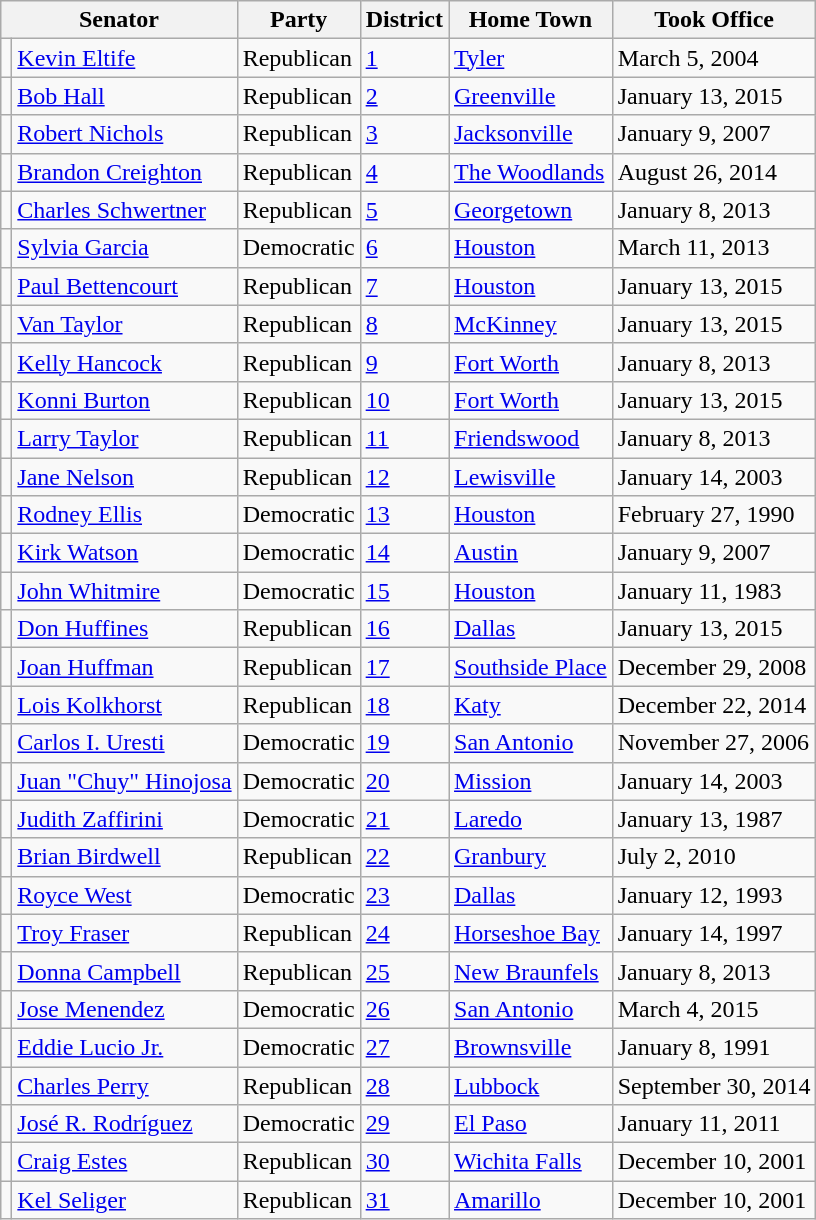<table class= "sortable wikitable">
<tr>
<th colspan=2>Senator</th>
<th>Party</th>
<th>District</th>
<th>Home Town</th>
<th>Took Office</th>
</tr>
<tr>
<td></td>
<td><a href='#'>Kevin Eltife</a></td>
<td>Republican</td>
<td><a href='#'>1</a></td>
<td><a href='#'>Tyler</a></td>
<td>March 5, 2004</td>
</tr>
<tr>
<td></td>
<td><a href='#'>Bob Hall</a></td>
<td>Republican</td>
<td><a href='#'>2</a></td>
<td><a href='#'>Greenville</a></td>
<td>January 13, 2015</td>
</tr>
<tr>
<td></td>
<td><a href='#'>Robert Nichols</a></td>
<td>Republican</td>
<td><a href='#'>3</a></td>
<td><a href='#'>Jacksonville</a></td>
<td>January 9, 2007</td>
</tr>
<tr>
<td></td>
<td><a href='#'>Brandon Creighton</a></td>
<td>Republican</td>
<td><a href='#'>4</a></td>
<td><a href='#'>The Woodlands</a></td>
<td>August 26, 2014</td>
</tr>
<tr>
<td></td>
<td><a href='#'>Charles Schwertner</a></td>
<td>Republican</td>
<td><a href='#'>5</a></td>
<td><a href='#'>Georgetown</a></td>
<td>January 8, 2013</td>
</tr>
<tr>
<td></td>
<td><a href='#'>Sylvia Garcia</a></td>
<td>Democratic</td>
<td><a href='#'>6</a></td>
<td><a href='#'>Houston</a></td>
<td>March 11, 2013</td>
</tr>
<tr>
<td></td>
<td><a href='#'>Paul Bettencourt</a></td>
<td>Republican</td>
<td><a href='#'>7</a></td>
<td><a href='#'>Houston</a></td>
<td>January 13, 2015</td>
</tr>
<tr>
<td></td>
<td><a href='#'>Van Taylor</a></td>
<td>Republican</td>
<td><a href='#'>8</a></td>
<td><a href='#'>McKinney</a></td>
<td>January 13, 2015</td>
</tr>
<tr>
<td></td>
<td><a href='#'>Kelly Hancock</a></td>
<td>Republican</td>
<td><a href='#'>9</a></td>
<td><a href='#'>Fort Worth</a></td>
<td>January 8, 2013</td>
</tr>
<tr>
<td></td>
<td><a href='#'>Konni Burton</a></td>
<td>Republican</td>
<td><a href='#'>10</a></td>
<td><a href='#'>Fort Worth</a></td>
<td>January 13, 2015</td>
</tr>
<tr>
<td></td>
<td><a href='#'>Larry Taylor</a></td>
<td>Republican</td>
<td><a href='#'>11</a></td>
<td><a href='#'>Friendswood</a></td>
<td>January 8, 2013</td>
</tr>
<tr>
<td></td>
<td><a href='#'>Jane Nelson</a></td>
<td>Republican</td>
<td><a href='#'>12</a></td>
<td><a href='#'>Lewisville</a></td>
<td>January 14, 2003</td>
</tr>
<tr>
<td></td>
<td><a href='#'>Rodney Ellis</a></td>
<td>Democratic</td>
<td><a href='#'>13</a></td>
<td><a href='#'>Houston</a></td>
<td>February 27, 1990</td>
</tr>
<tr>
<td></td>
<td><a href='#'>Kirk Watson</a></td>
<td>Democratic</td>
<td><a href='#'>14</a></td>
<td><a href='#'>Austin</a></td>
<td>January 9, 2007</td>
</tr>
<tr>
<td></td>
<td><a href='#'>John Whitmire</a></td>
<td>Democratic</td>
<td><a href='#'>15</a></td>
<td><a href='#'>Houston</a></td>
<td>January 11, 1983</td>
</tr>
<tr>
<td></td>
<td><a href='#'>Don Huffines</a></td>
<td>Republican</td>
<td><a href='#'>16</a></td>
<td><a href='#'>Dallas</a></td>
<td>January 13, 2015</td>
</tr>
<tr>
<td></td>
<td><a href='#'>Joan Huffman</a></td>
<td>Republican</td>
<td><a href='#'>17</a></td>
<td><a href='#'>Southside Place</a></td>
<td>December 29, 2008</td>
</tr>
<tr>
<td></td>
<td><a href='#'>Lois Kolkhorst</a></td>
<td>Republican</td>
<td><a href='#'>18</a></td>
<td><a href='#'>Katy</a></td>
<td>December 22, 2014</td>
</tr>
<tr>
<td></td>
<td><a href='#'>Carlos I. Uresti</a></td>
<td>Democratic</td>
<td><a href='#'>19</a></td>
<td><a href='#'>San Antonio</a></td>
<td>November 27, 2006</td>
</tr>
<tr>
<td></td>
<td><a href='#'>Juan "Chuy" Hinojosa</a></td>
<td>Democratic</td>
<td><a href='#'>20</a></td>
<td><a href='#'>Mission</a></td>
<td>January 14, 2003</td>
</tr>
<tr>
<td></td>
<td><a href='#'>Judith Zaffirini</a></td>
<td>Democratic</td>
<td><a href='#'>21</a></td>
<td><a href='#'>Laredo</a></td>
<td>January 13, 1987</td>
</tr>
<tr>
<td></td>
<td><a href='#'>Brian Birdwell</a></td>
<td>Republican</td>
<td><a href='#'>22</a></td>
<td><a href='#'>Granbury</a></td>
<td>July 2, 2010</td>
</tr>
<tr>
<td></td>
<td><a href='#'>Royce West</a></td>
<td>Democratic</td>
<td><a href='#'>23</a></td>
<td><a href='#'>Dallas</a></td>
<td>January 12, 1993</td>
</tr>
<tr>
<td></td>
<td><a href='#'>Troy Fraser</a></td>
<td>Republican</td>
<td><a href='#'>24</a></td>
<td><a href='#'>Horseshoe Bay</a></td>
<td>January 14, 1997</td>
</tr>
<tr>
<td></td>
<td><a href='#'>Donna Campbell</a></td>
<td>Republican</td>
<td><a href='#'>25</a></td>
<td><a href='#'>New Braunfels</a></td>
<td>January 8, 2013</td>
</tr>
<tr>
<td></td>
<td><a href='#'>Jose Menendez</a></td>
<td>Democratic</td>
<td><a href='#'>26</a></td>
<td><a href='#'>San Antonio</a></td>
<td>March 4, 2015</td>
</tr>
<tr>
<td></td>
<td><a href='#'>Eddie Lucio Jr.</a></td>
<td>Democratic</td>
<td><a href='#'>27</a></td>
<td><a href='#'>Brownsville</a></td>
<td>January 8, 1991</td>
</tr>
<tr>
<td></td>
<td><a href='#'>Charles Perry</a></td>
<td>Republican</td>
<td><a href='#'>28</a></td>
<td><a href='#'>Lubbock</a></td>
<td>September 30, 2014</td>
</tr>
<tr>
<td></td>
<td><a href='#'>José R. Rodríguez</a></td>
<td>Democratic</td>
<td><a href='#'>29</a></td>
<td><a href='#'>El Paso</a></td>
<td>January 11, 2011</td>
</tr>
<tr>
<td></td>
<td><a href='#'>Craig Estes</a></td>
<td>Republican</td>
<td><a href='#'>30</a></td>
<td><a href='#'>Wichita Falls</a></td>
<td>December 10, 2001</td>
</tr>
<tr>
<td></td>
<td><a href='#'>Kel Seliger</a></td>
<td>Republican</td>
<td><a href='#'>31</a></td>
<td><a href='#'>Amarillo</a></td>
<td>December 10, 2001</td>
</tr>
</table>
